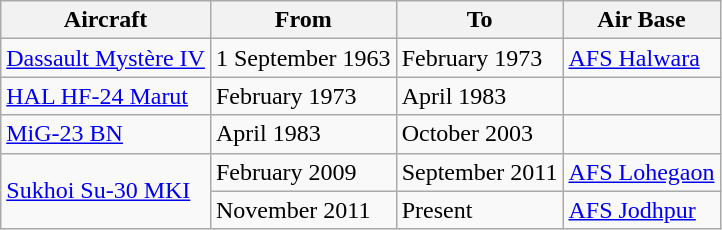<table class="wikitable">
<tr>
<th>Aircraft</th>
<th>From</th>
<th>To</th>
<th>Air Base</th>
</tr>
<tr>
<td><a href='#'>Dassault Mystère IV</a></td>
<td>1 September 1963</td>
<td>February 1973</td>
<td><a href='#'>AFS Halwara</a></td>
</tr>
<tr>
<td><a href='#'>HAL HF-24 Marut</a></td>
<td>February 1973</td>
<td>April 1983</td>
<td></td>
</tr>
<tr>
<td><a href='#'>MiG-23 BN</a></td>
<td>April 1983</td>
<td>October 2003</td>
<td></td>
</tr>
<tr>
<td rowspan='2'><a href='#'>Sukhoi Su-30 MKI</a></td>
<td>February 2009</td>
<td>September 2011</td>
<td><a href='#'>AFS Lohegaon</a></td>
</tr>
<tr>
<td>November 2011</td>
<td>Present</td>
<td><a href='#'>AFS Jodhpur</a></td>
</tr>
</table>
